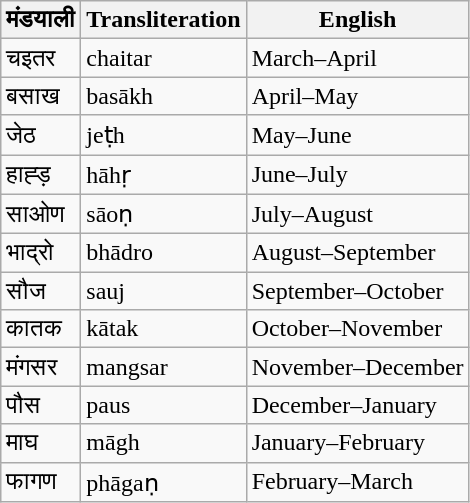<table class="wikitable">
<tr>
<th>मंडयाली</th>
<th>Transliteration</th>
<th>English</th>
</tr>
<tr>
<td>चइतर</td>
<td>chaitar</td>
<td>March–April</td>
</tr>
<tr>
<td>बसाख</td>
<td>basākh</td>
<td>April–May</td>
</tr>
<tr>
<td>जेठ</td>
<td>jeṭh</td>
<td>May–June</td>
</tr>
<tr>
<td>हाह्ड़</td>
<td>hāhṛ</td>
<td>June–July</td>
</tr>
<tr>
<td>साओण</td>
<td>sāoṇ</td>
<td>July–August</td>
</tr>
<tr>
<td>भाद्रो</td>
<td>bhādro</td>
<td>August–September</td>
</tr>
<tr>
<td>सौज</td>
<td>sauj</td>
<td>September–October</td>
</tr>
<tr>
<td>कातक</td>
<td>kātak</td>
<td>October–November</td>
</tr>
<tr>
<td>मंगसर</td>
<td>mangsar</td>
<td>November–December</td>
</tr>
<tr>
<td>पौस</td>
<td>paus</td>
<td>December–January</td>
</tr>
<tr>
<td>माघ</td>
<td>māgh</td>
<td>January–February</td>
</tr>
<tr>
<td>फागण</td>
<td>phāgaṇ</td>
<td>February–March</td>
</tr>
</table>
